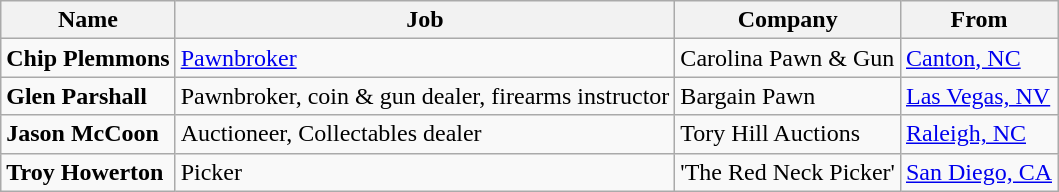<table class="wikitable">
<tr>
<th>Name</th>
<th>Job</th>
<th>Company</th>
<th>From</th>
</tr>
<tr>
<td><strong>Chip Plemmons</strong></td>
<td><a href='#'>Pawnbroker</a></td>
<td>Carolina Pawn & Gun</td>
<td><a href='#'>Canton, NC</a></td>
</tr>
<tr>
<td><strong>Glen Parshall</strong></td>
<td>Pawnbroker, coin & gun dealer, firearms instructor</td>
<td>Bargain Pawn</td>
<td><a href='#'>Las Vegas, NV</a></td>
</tr>
<tr>
<td><strong>Jason McCoon</strong></td>
<td>Auctioneer, Collectables dealer</td>
<td>Tory Hill Auctions</td>
<td><a href='#'>Raleigh, NC</a></td>
</tr>
<tr>
<td><strong>Troy Howerton</strong></td>
<td>Picker</td>
<td>'The Red Neck Picker'</td>
<td><a href='#'>San Diego, CA</a></td>
</tr>
</table>
